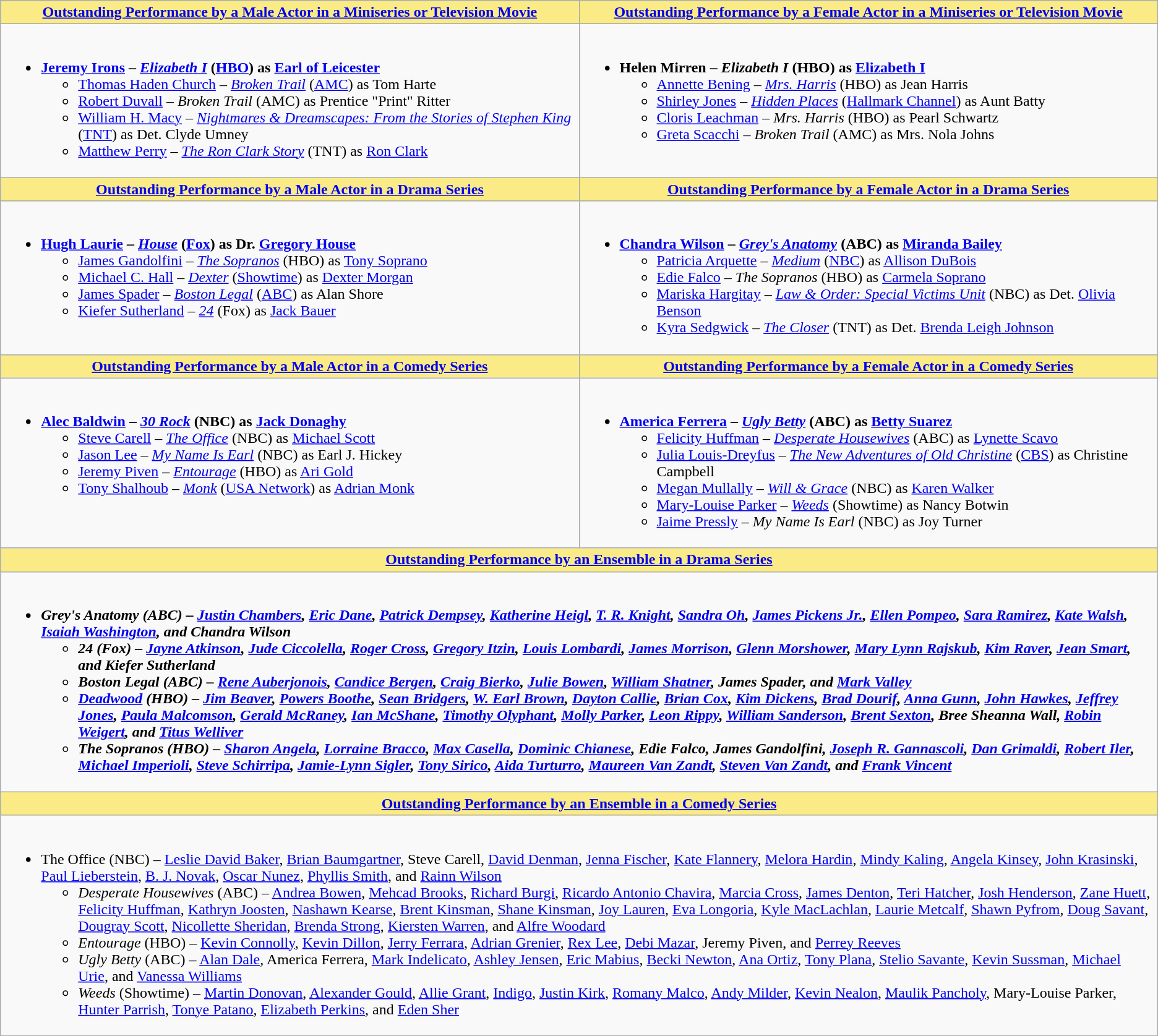<table class=wikitable style="width="100%">
<tr>
<th style="background:#FAEB86;" width="50%"><a href='#'>Outstanding Performance by a Male Actor in a Miniseries or Television Movie</a></th>
<th style="background:#FAEB86;" width="50%"><a href='#'>Outstanding Performance by a Female Actor in a Miniseries or Television Movie</a></th>
</tr>
<tr>
<td valign="top"><br><ul><li><strong><a href='#'>Jeremy Irons</a> – <em><a href='#'>Elizabeth I</a></em> (<a href='#'>HBO</a>) as <a href='#'>Earl of Leicester</a></strong><ul><li><a href='#'>Thomas Haden Church</a> – <em><a href='#'>Broken Trail</a></em> (<a href='#'>AMC</a>) as Tom Harte</li><li><a href='#'>Robert Duvall</a> – <em>Broken Trail</em> (AMC) as Prentice "Print" Ritter</li><li><a href='#'>William H. Macy</a> – <em><a href='#'>Nightmares & Dreamscapes: From the Stories of Stephen King</a></em> (<a href='#'>TNT</a>) as Det. Clyde Umney</li><li><a href='#'>Matthew Perry</a> – <em><a href='#'>The Ron Clark Story</a></em> (TNT) as <a href='#'>Ron Clark</a></li></ul></li></ul></td>
<td valign="top"><br><ul><li><strong>Helen Mirren – <em>Elizabeth I</em> (HBO) as <a href='#'>Elizabeth I</a></strong><ul><li><a href='#'>Annette Bening</a> – <em><a href='#'>Mrs. Harris</a></em> (HBO) as Jean Harris</li><li><a href='#'>Shirley Jones</a> – <em><a href='#'>Hidden Places</a></em> (<a href='#'>Hallmark Channel</a>) as Aunt Batty</li><li><a href='#'>Cloris Leachman</a> – <em>Mrs. Harris</em> (HBO) as Pearl Schwartz</li><li><a href='#'>Greta Scacchi</a> – <em>Broken Trail</em> (AMC) as Mrs. Nola Johns</li></ul></li></ul></td>
</tr>
<tr>
<th style="background:#FAEB86;"><a href='#'>Outstanding Performance by a Male Actor in a Drama Series</a></th>
<th style="background:#FAEB86;"><a href='#'>Outstanding Performance by a Female Actor in a Drama Series</a></th>
</tr>
<tr>
<td valign="top"><br><ul><li><strong><a href='#'>Hugh Laurie</a> – <em><a href='#'>House</a></em> (<a href='#'>Fox</a>) as Dr. <a href='#'>Gregory House</a></strong><ul><li><a href='#'>James Gandolfini</a> – <em><a href='#'>The Sopranos</a></em> (HBO) as <a href='#'>Tony Soprano</a></li><li><a href='#'>Michael C. Hall</a> – <em><a href='#'>Dexter</a></em> (<a href='#'>Showtime</a>) as <a href='#'>Dexter Morgan</a></li><li><a href='#'>James Spader</a> – <em><a href='#'>Boston Legal</a></em> (<a href='#'>ABC</a>) as Alan Shore</li><li><a href='#'>Kiefer Sutherland</a> – <em><a href='#'>24</a></em> (Fox) as <a href='#'>Jack Bauer</a></li></ul></li></ul></td>
<td valign="top"><br><ul><li><strong><a href='#'>Chandra Wilson</a> – <em><a href='#'>Grey's Anatomy</a></em> (ABC) as <a href='#'>Miranda Bailey</a></strong><ul><li><a href='#'>Patricia Arquette</a> – <em><a href='#'>Medium</a></em> (<a href='#'>NBC</a>) as <a href='#'>Allison DuBois</a></li><li><a href='#'>Edie Falco</a> – <em>The Sopranos</em> (HBO) as <a href='#'>Carmela Soprano</a></li><li><a href='#'>Mariska Hargitay</a> – <em><a href='#'>Law & Order: Special Victims Unit</a></em> (NBC) as Det. <a href='#'>Olivia Benson</a></li><li><a href='#'>Kyra Sedgwick</a> – <em><a href='#'>The Closer</a></em> (TNT) as Det. <a href='#'>Brenda Leigh Johnson</a></li></ul></li></ul></td>
</tr>
<tr>
<th style="background:#FAEB86;"><a href='#'>Outstanding Performance by a Male Actor in a Comedy Series</a></th>
<th style="background:#FAEB86;"><a href='#'>Outstanding Performance by a Female Actor in a Comedy Series</a></th>
</tr>
<tr>
<td valign="top"><br><ul><li><strong><a href='#'>Alec Baldwin</a> – <em><a href='#'>30 Rock</a></em> (NBC) as <a href='#'>Jack Donaghy</a></strong><ul><li><a href='#'>Steve Carell</a> – <em><a href='#'>The Office</a></em> (NBC) as <a href='#'>Michael Scott</a></li><li><a href='#'>Jason Lee</a> – <em><a href='#'>My Name Is Earl</a></em> (NBC) as Earl J. Hickey</li><li><a href='#'>Jeremy Piven</a> – <em><a href='#'>Entourage</a></em> (HBO) as <a href='#'>Ari Gold</a></li><li><a href='#'>Tony Shalhoub</a> – <em><a href='#'>Monk</a></em> (<a href='#'>USA Network</a>) as <a href='#'>Adrian Monk</a></li></ul></li></ul></td>
<td valign="top"><br><ul><li><strong><a href='#'>America Ferrera</a> – <em><a href='#'>Ugly Betty</a></em> (ABC) as <a href='#'>Betty Suarez</a></strong><ul><li><a href='#'>Felicity Huffman</a> – <em><a href='#'>Desperate Housewives</a></em> (ABC) as <a href='#'>Lynette Scavo</a></li><li><a href='#'>Julia Louis-Dreyfus</a> – <em><a href='#'>The New Adventures of Old Christine</a></em> (<a href='#'>CBS</a>) as Christine Campbell</li><li><a href='#'>Megan Mullally</a> – <em><a href='#'>Will & Grace</a></em> (NBC) as <a href='#'>Karen Walker</a></li><li><a href='#'>Mary-Louise Parker</a> – <em><a href='#'>Weeds</a></em> (Showtime) as Nancy Botwin</li><li><a href='#'>Jaime Pressly</a> – <em>My Name Is Earl</em> (NBC) as Joy Turner</li></ul></li></ul></td>
</tr>
<tr>
<th colspan="2" style="background:#FAEB86;"><a href='#'>Outstanding Performance by an Ensemble in a Drama Series</a></th>
</tr>
<tr>
<td colspan="2" style="vertical-align:top;"><br><ul><li><strong><em>Grey's Anatomy<em> (ABC) – <a href='#'>Justin Chambers</a>, <a href='#'>Eric Dane</a>, <a href='#'>Patrick Dempsey</a>, <a href='#'>Katherine Heigl</a>, <a href='#'>T. R. Knight</a>, <a href='#'>Sandra Oh</a>, <a href='#'>James Pickens Jr.</a>, <a href='#'>Ellen Pompeo</a>, <a href='#'>Sara Ramirez</a>, <a href='#'>Kate Walsh</a>, <a href='#'>Isaiah Washington</a>, and Chandra Wilson<strong><ul><li></em>24<em> (Fox) – <a href='#'>Jayne Atkinson</a>, <a href='#'>Jude Ciccolella</a>, <a href='#'>Roger Cross</a>, <a href='#'>Gregory Itzin</a>, <a href='#'>Louis Lombardi</a>, <a href='#'>James Morrison</a>, <a href='#'>Glenn Morshower</a>, <a href='#'>Mary Lynn Rajskub</a>, <a href='#'>Kim Raver</a>, <a href='#'>Jean Smart</a>, and Kiefer Sutherland</li><li></em>Boston Legal<em> (ABC) – <a href='#'>Rene Auberjonois</a>, <a href='#'>Candice Bergen</a>, <a href='#'>Craig Bierko</a>, <a href='#'>Julie Bowen</a>, <a href='#'>William Shatner</a>, James Spader, and <a href='#'>Mark Valley</a></li><li></em><a href='#'>Deadwood</a><em> (HBO) – <a href='#'>Jim Beaver</a>, <a href='#'>Powers Boothe</a>, <a href='#'>Sean Bridgers</a>, <a href='#'>W. Earl Brown</a>, <a href='#'>Dayton Callie</a>, <a href='#'>Brian Cox</a>, <a href='#'>Kim Dickens</a>, <a href='#'>Brad Dourif</a>, <a href='#'>Anna Gunn</a>, <a href='#'>John Hawkes</a>, <a href='#'>Jeffrey Jones</a>, <a href='#'>Paula Malcomson</a>, <a href='#'>Gerald McRaney</a>, <a href='#'>Ian McShane</a>, <a href='#'>Timothy Olyphant</a>, <a href='#'>Molly Parker</a>, <a href='#'>Leon Rippy</a>, <a href='#'>William Sanderson</a>, <a href='#'>Brent Sexton</a>, Bree Sheanna Wall, <a href='#'>Robin Weigert</a>, and <a href='#'>Titus Welliver</a></li><li></em>The Sopranos<em> (HBO) – <a href='#'>Sharon Angela</a>, <a href='#'>Lorraine Bracco</a>, <a href='#'>Max Casella</a>, <a href='#'>Dominic Chianese</a>, Edie Falco, James Gandolfini, <a href='#'>Joseph R. Gannascoli</a>, <a href='#'>Dan Grimaldi</a>, <a href='#'>Robert Iler</a>, <a href='#'>Michael Imperioli</a>, <a href='#'>Steve Schirripa</a>, <a href='#'>Jamie-Lynn Sigler</a>, <a href='#'>Tony Sirico</a>, <a href='#'>Aida Turturro</a>, <a href='#'>Maureen Van Zandt</a>, <a href='#'>Steven Van Zandt</a>, and <a href='#'>Frank Vincent</a></li></ul></li></ul></td>
</tr>
<tr>
<th colspan="2" style="background:#FAEB86;"><a href='#'>Outstanding Performance by an Ensemble in a Comedy Series</a></th>
</tr>
<tr>
<td colspan="2" style="vertical-align:top;"><br><ul><li></em></strong>The Office</em> (NBC) – <a href='#'>Leslie David Baker</a>, <a href='#'>Brian Baumgartner</a>, Steve Carell, <a href='#'>David Denman</a>, <a href='#'>Jenna Fischer</a>, <a href='#'>Kate Flannery</a>, <a href='#'>Melora Hardin</a>, <a href='#'>Mindy Kaling</a>, <a href='#'>Angela Kinsey</a>, <a href='#'>John Krasinski</a>, <a href='#'>Paul Lieberstein</a>, <a href='#'>B. J. Novak</a>, <a href='#'>Oscar Nunez</a>, <a href='#'>Phyllis Smith</a>, and <a href='#'>Rainn Wilson</a></strong><ul><li><em>Desperate Housewives</em> (ABC) – <a href='#'>Andrea Bowen</a>, <a href='#'>Mehcad Brooks</a>, <a href='#'>Richard Burgi</a>, <a href='#'>Ricardo Antonio Chavira</a>, <a href='#'>Marcia Cross</a>, <a href='#'>James Denton</a>, <a href='#'>Teri Hatcher</a>, <a href='#'>Josh Henderson</a>, <a href='#'>Zane Huett</a>, <a href='#'>Felicity Huffman</a>, <a href='#'>Kathryn Joosten</a>, <a href='#'>Nashawn Kearse</a>, <a href='#'>Brent Kinsman</a>, <a href='#'>Shane Kinsman</a>, <a href='#'>Joy Lauren</a>, <a href='#'>Eva Longoria</a>, <a href='#'>Kyle MacLachlan</a>, <a href='#'>Laurie Metcalf</a>, <a href='#'>Shawn Pyfrom</a>, <a href='#'>Doug Savant</a>, <a href='#'>Dougray Scott</a>, <a href='#'>Nicollette Sheridan</a>, <a href='#'>Brenda Strong</a>, <a href='#'>Kiersten Warren</a>, and <a href='#'>Alfre Woodard</a></li><li><em>Entourage</em> (HBO) – <a href='#'>Kevin Connolly</a>, <a href='#'>Kevin Dillon</a>, <a href='#'>Jerry Ferrara</a>, <a href='#'>Adrian Grenier</a>, <a href='#'>Rex Lee</a>, <a href='#'>Debi Mazar</a>, Jeremy Piven, and <a href='#'>Perrey Reeves</a></li><li><em>Ugly Betty</em> (ABC) – <a href='#'>Alan Dale</a>, America Ferrera, <a href='#'>Mark Indelicato</a>, <a href='#'>Ashley Jensen</a>, <a href='#'>Eric Mabius</a>, <a href='#'>Becki Newton</a>, <a href='#'>Ana Ortiz</a>, <a href='#'>Tony Plana</a>, <a href='#'>Stelio Savante</a>, <a href='#'>Kevin Sussman</a>, <a href='#'>Michael Urie</a>, and <a href='#'>Vanessa Williams</a></li><li><em>Weeds</em> (Showtime) – <a href='#'>Martin Donovan</a>, <a href='#'>Alexander Gould</a>, <a href='#'>Allie Grant</a>, <a href='#'>Indigo</a>, <a href='#'>Justin Kirk</a>, <a href='#'>Romany Malco</a>, <a href='#'>Andy Milder</a>, <a href='#'>Kevin Nealon</a>, <a href='#'>Maulik Pancholy</a>, Mary-Louise Parker, <a href='#'>Hunter Parrish</a>, <a href='#'>Tonye Patano</a>, <a href='#'>Elizabeth Perkins</a>, and <a href='#'>Eden Sher</a></li></ul></li></ul></td>
</tr>
</table>
